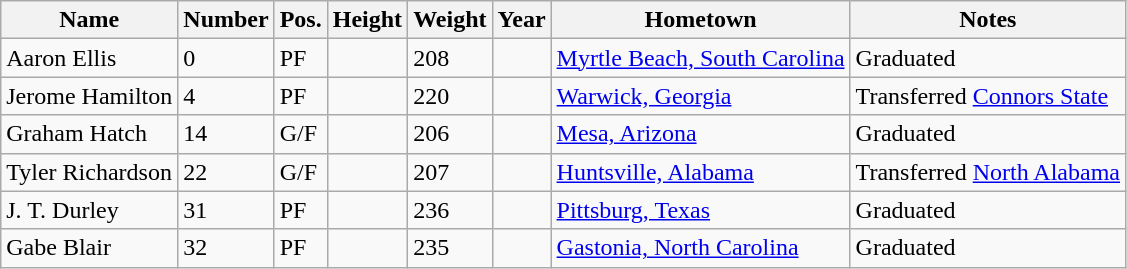<table class="wikitable sortable" border="1">
<tr>
<th>Name</th>
<th>Number</th>
<th>Pos.</th>
<th>Height</th>
<th>Weight</th>
<th>Year</th>
<th>Hometown</th>
<th class="unsortable">Notes</th>
</tr>
<tr>
<td>Aaron Ellis</td>
<td>0</td>
<td>PF</td>
<td></td>
<td>208</td>
<td></td>
<td><a href='#'>Myrtle Beach, South Carolina</a></td>
<td>Graduated</td>
</tr>
<tr>
<td>Jerome Hamilton</td>
<td>4</td>
<td>PF</td>
<td></td>
<td>220</td>
<td></td>
<td><a href='#'>Warwick, Georgia</a></td>
<td>Transferred <a href='#'>Connors State</a></td>
</tr>
<tr>
<td>Graham Hatch</td>
<td>14</td>
<td>G/F</td>
<td></td>
<td>206</td>
<td></td>
<td><a href='#'>Mesa, Arizona</a></td>
<td>Graduated</td>
</tr>
<tr>
<td>Tyler Richardson</td>
<td>22</td>
<td>G/F</td>
<td></td>
<td>207</td>
<td></td>
<td><a href='#'>Huntsville, Alabama</a></td>
<td>Transferred <a href='#'>North Alabama</a></td>
</tr>
<tr>
<td>J. T. Durley</td>
<td>31</td>
<td>PF</td>
<td></td>
<td>236</td>
<td></td>
<td><a href='#'>Pittsburg, Texas</a></td>
<td>Graduated</td>
</tr>
<tr>
<td>Gabe Blair</td>
<td>32</td>
<td>PF</td>
<td></td>
<td>235</td>
<td></td>
<td><a href='#'>Gastonia, North Carolina</a></td>
<td>Graduated</td>
</tr>
</table>
